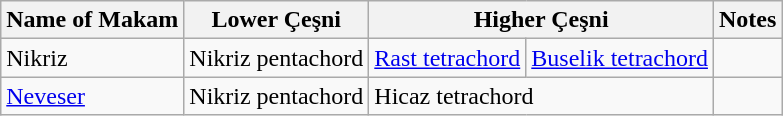<table class="wikitable">
<tr>
<th>Name of Makam</th>
<th>Lower Çeşni</th>
<th colspan="2">Higher Çeşni</th>
<th>Notes</th>
</tr>
<tr>
<td>Nikriz</td>
<td>Nikriz pentachord</td>
<td><a href='#'>Rast tetrachord</a></td>
<td><a href='#'>Buselik tetrachord</a></td>
<td></td>
</tr>
<tr>
<td><a href='#'>Neveser</a></td>
<td>Nikriz pentachord</td>
<td colspan="2">Hicaz tetrachord</td>
<td></td>
</tr>
</table>
